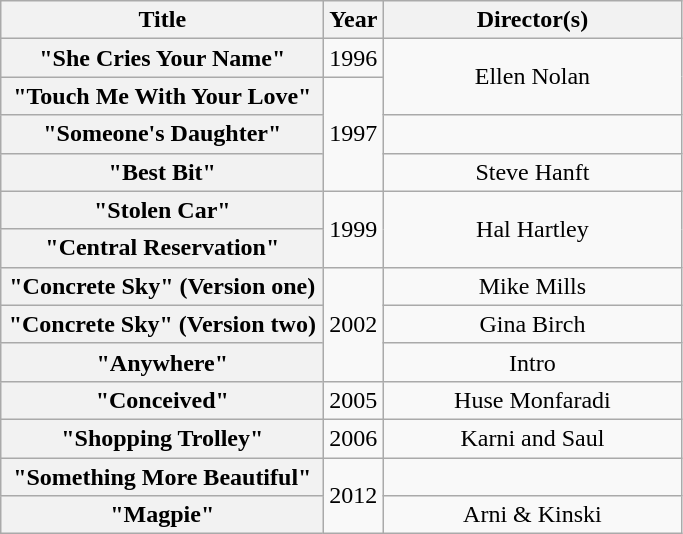<table class="wikitable plainrowheaders" style="text-align:center;">
<tr>
<th scope="col" style="width:13em;">Title</th>
<th scope="col">Year</th>
<th scope="col" style="width:12em;">Director(s)</th>
</tr>
<tr>
<th scope="row">"She Cries Your Name"</th>
<td>1996</td>
<td rowspan="2">Ellen Nolan</td>
</tr>
<tr>
<th scope="row">"Touch Me With Your Love"</th>
<td rowspan="3">1997</td>
</tr>
<tr>
<th scope="row">"Someone's Daughter"</th>
<td></td>
</tr>
<tr>
<th scope="row">"Best Bit"</th>
<td>Steve Hanft</td>
</tr>
<tr>
<th scope="row">"Stolen Car"</th>
<td rowspan="2">1999</td>
<td rowspan="2">Hal Hartley</td>
</tr>
<tr>
<th scope="row">"Central Reservation"</th>
</tr>
<tr>
<th scope="row">"Concrete Sky" <span>(Version one)</span></th>
<td rowspan="3">2002</td>
<td>Mike Mills</td>
</tr>
<tr>
<th scope="row">"Concrete Sky" <span>(Version two)</span></th>
<td>Gina Birch</td>
</tr>
<tr>
<th scope="row">"Anywhere"</th>
<td>Intro</td>
</tr>
<tr>
<th scope="row">"Conceived"</th>
<td>2005</td>
<td>Huse Monfaradi</td>
</tr>
<tr>
<th scope="row">"Shopping Trolley"</th>
<td>2006</td>
<td>Karni and Saul</td>
</tr>
<tr>
<th scope="row">"Something More Beautiful"</th>
<td rowspan="2">2012</td>
<td></td>
</tr>
<tr>
<th scope="row">"Magpie"</th>
<td>Arni & Kinski</td>
</tr>
</table>
